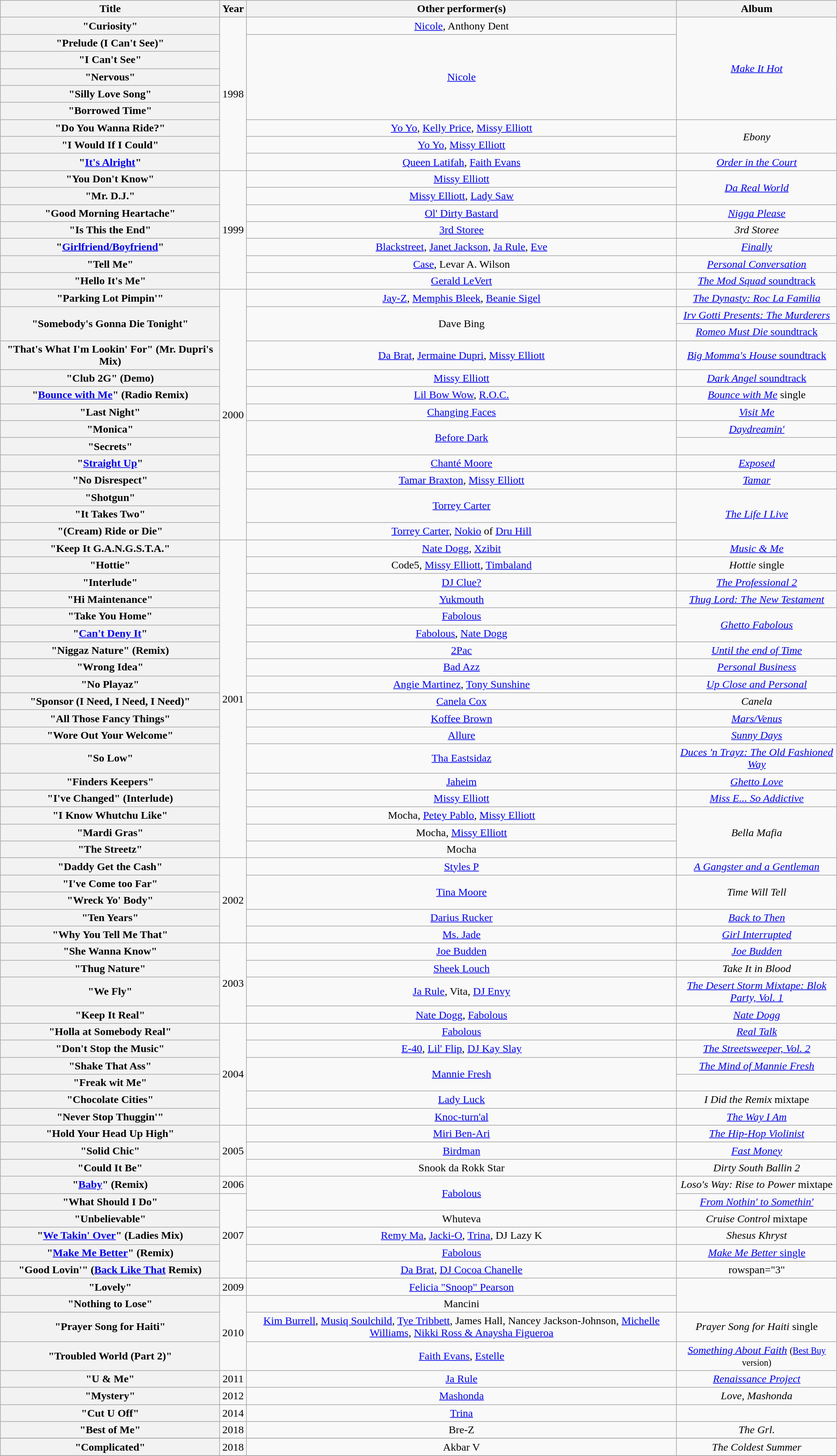<table class="wikitable plainrowheaders" style="text-align:center;">
<tr>
<th scope="col" style="width:20em;">Title</th>
<th scope="col">Year</th>
<th scope="col">Other performer(s)</th>
<th scope="col">Album</th>
</tr>
<tr>
<th scope="row">"Curiosity"</th>
<td rowspan="9">1998</td>
<td><a href='#'>Nicole</a>, Anthony Dent</td>
<td rowspan="6"><em><a href='#'>Make It Hot</a></em></td>
</tr>
<tr>
<th scope="row">"Prelude (I Can't See)"</th>
<td rowspan="5"><a href='#'>Nicole</a></td>
</tr>
<tr>
<th scope="row">"I Can't See"</th>
</tr>
<tr>
<th scope="row">"Nervous"</th>
</tr>
<tr>
<th scope="row">"Silly Love Song"</th>
</tr>
<tr>
<th scope="row">"Borrowed Time"</th>
</tr>
<tr>
<th scope="row">"Do You Wanna Ride?"</th>
<td><a href='#'>Yo Yo</a>, <a href='#'>Kelly Price</a>, <a href='#'>Missy Elliott</a></td>
<td rowspan="2"><em>Ebony</em></td>
</tr>
<tr>
<th scope="row">"I Would If I Could"</th>
<td><a href='#'>Yo Yo</a>, <a href='#'>Missy Elliott</a></td>
</tr>
<tr>
<th scope="row">"<a href='#'>It's Alright</a>"</th>
<td><a href='#'>Queen Latifah</a>, <a href='#'>Faith Evans</a></td>
<td><em><a href='#'>Order in the Court</a></em></td>
</tr>
<tr>
<th scope="row">"You Don't Know"</th>
<td rowspan="7">1999</td>
<td><a href='#'>Missy Elliott</a></td>
<td rowspan="2"><em><a href='#'>Da Real World</a></em></td>
</tr>
<tr>
<th scope="row">"Mr. D.J."</th>
<td><a href='#'>Missy Elliott</a>, <a href='#'>Lady Saw</a></td>
</tr>
<tr>
<th scope="row">"Good Morning Heartache"</th>
<td><a href='#'>Ol' Dirty Bastard</a></td>
<td><em><a href='#'>Nigga Please</a></em></td>
</tr>
<tr>
<th scope="row">"Is This the End"</th>
<td><a href='#'>3rd Storee</a></td>
<td><em>3rd Storee</em></td>
</tr>
<tr>
<th scope="row">"<a href='#'>Girlfriend/Boyfriend</a>"</th>
<td><a href='#'>Blackstreet</a>, <a href='#'>Janet Jackson</a>, <a href='#'>Ja Rule</a>, <a href='#'>Eve</a></td>
<td><em><a href='#'>Finally</a></em></td>
</tr>
<tr>
<th scope="row">"Tell Me"</th>
<td><a href='#'>Case</a>, Levar A. Wilson</td>
<td><em><a href='#'>Personal Conversation</a></em></td>
</tr>
<tr>
<th scope="row">"Hello It's Me"</th>
<td><a href='#'>Gerald LeVert</a></td>
<td><a href='#'><em>The Mod Squad</em> soundtrack</a></td>
</tr>
<tr>
<th scope="row">"Parking Lot Pimpin'"</th>
<td rowspan="14">2000</td>
<td><a href='#'>Jay-Z</a>, <a href='#'>Memphis Bleek</a>, <a href='#'>Beanie Sigel</a></td>
<td><em><a href='#'>The Dynasty: Roc La Familia</a></em></td>
</tr>
<tr>
<th scope="row" rowspan="2">"Somebody's Gonna Die Tonight"</th>
<td rowspan="2">Dave Bing</td>
<td><em><a href='#'>Irv Gotti Presents: The Murderers</a></em></td>
</tr>
<tr>
<td><a href='#'><em>Romeo Must Die</em> soundtrack</a></td>
</tr>
<tr>
<th scope="row">"That's What I'm Lookin' For" (Mr. Dupri's Mix)</th>
<td><a href='#'>Da Brat</a>, <a href='#'>Jermaine Dupri</a>, <a href='#'>Missy Elliott</a></td>
<td><a href='#'><em>Big Momma's House</em> soundtrack</a></td>
</tr>
<tr>
<th scope="row">"Club 2G" (Demo)</th>
<td><a href='#'>Missy Elliott</a></td>
<td><a href='#'><em>Dark Angel</em> soundtrack</a></td>
</tr>
<tr>
<th scope="row">"<a href='#'>Bounce with Me</a>" (Radio Remix)</th>
<td><a href='#'>Lil Bow Wow</a>, <a href='#'>R.O.C.</a></td>
<td><em><a href='#'>Bounce with Me</a></em> single</td>
</tr>
<tr>
<th scope="row">"Last Night"</th>
<td><a href='#'>Changing Faces</a></td>
<td><em><a href='#'>Visit Me</a></em></td>
</tr>
<tr>
<th scope="row">"Monica"</th>
<td rowspan="2"><a href='#'>Before Dark</a></td>
<td><em><a href='#'>Daydreamin'</a></em></td>
</tr>
<tr>
<th scope="row">"Secrets"</th>
<td></td>
</tr>
<tr>
<th scope="row">"<a href='#'>Straight Up</a>"</th>
<td><a href='#'>Chanté Moore</a></td>
<td><em><a href='#'>Exposed</a></em></td>
</tr>
<tr>
<th scope="row">"No Disrespect"</th>
<td><a href='#'>Tamar Braxton</a>, <a href='#'>Missy Elliott</a></td>
<td><em><a href='#'>Tamar</a></em></td>
</tr>
<tr>
<th scope="row">"Shotgun"</th>
<td rowspan="2"><a href='#'>Torrey Carter</a></td>
<td rowspan="3"><em><a href='#'>The Life I Live</a></em></td>
</tr>
<tr>
<th scope="row">"It Takes Two"</th>
</tr>
<tr>
<th scope="row">"(Cream) Ride or Die"</th>
<td><a href='#'>Torrey Carter</a>, <a href='#'>Nokio</a> of <a href='#'>Dru Hill</a></td>
</tr>
<tr>
<th scope="row">"Keep It G.A.N.G.S.T.A."</th>
<td rowspan="18">2001</td>
<td><a href='#'>Nate Dogg</a>, <a href='#'>Xzibit</a></td>
<td><em><a href='#'>Music & Me</a></em></td>
</tr>
<tr>
<th scope="row">"Hottie"</th>
<td>Code5, <a href='#'>Missy Elliott</a>, <a href='#'>Timbaland</a></td>
<td><em>Hottie</em> single</td>
</tr>
<tr>
<th scope="row">"Interlude"</th>
<td><a href='#'>DJ Clue?</a></td>
<td><em><a href='#'>The Professional 2</a></em></td>
</tr>
<tr>
<th scope="row">"Hi Maintenance"</th>
<td><a href='#'>Yukmouth</a></td>
<td><em><a href='#'>Thug Lord: The New Testament</a></em></td>
</tr>
<tr>
<th scope="row">"Take You Home"</th>
<td><a href='#'>Fabolous</a></td>
<td rowspan="2"><em><a href='#'>Ghetto Fabolous</a></em></td>
</tr>
<tr>
<th scope="row">"<a href='#'>Can't Deny It</a>"</th>
<td><a href='#'>Fabolous</a>, <a href='#'>Nate Dogg</a></td>
</tr>
<tr>
<th scope="row">"Niggaz Nature" (Remix)</th>
<td><a href='#'>2Pac</a></td>
<td><em><a href='#'>Until the end of Time</a></em></td>
</tr>
<tr>
<th scope="row">"Wrong Idea"</th>
<td><a href='#'>Bad Azz</a></td>
<td><em><a href='#'>Personal Business</a></em></td>
</tr>
<tr>
<th scope="row">"No Playaz"</th>
<td><a href='#'>Angie Martinez</a>, <a href='#'>Tony Sunshine</a></td>
<td><em><a href='#'>Up Close and Personal</a></em></td>
</tr>
<tr>
<th scope="row">"Sponsor (I Need, I Need, I Need)"</th>
<td><a href='#'>Canela Cox</a></td>
<td><em>Canela</em></td>
</tr>
<tr>
<th scope="row">"All Those Fancy Things"</th>
<td><a href='#'>Koffee Brown</a></td>
<td><em><a href='#'>Mars/Venus</a></em></td>
</tr>
<tr>
<th scope="row">"Wore Out Your Welcome"</th>
<td><a href='#'>Allure</a></td>
<td><em><a href='#'>Sunny Days</a></em></td>
</tr>
<tr>
<th scope="row">"So Low"</th>
<td><a href='#'>Tha Eastsidaz</a></td>
<td><em><a href='#'>Duces 'n Trayz: The Old Fashioned Way</a></em></td>
</tr>
<tr>
<th scope="row">"Finders Keepers"</th>
<td><a href='#'>Jaheim</a></td>
<td><em><a href='#'>Ghetto Love</a></em></td>
</tr>
<tr>
<th scope="row">"I've Changed" (Interlude)</th>
<td><a href='#'>Missy Elliott</a></td>
<td><em><a href='#'>Miss E... So Addictive</a></em></td>
</tr>
<tr>
<th scope="row">"I Know Whutchu Like"</th>
<td>Mocha, <a href='#'>Petey Pablo</a>, <a href='#'>Missy Elliott</a></td>
<td rowspan="3"><em>Bella Mafia</em></td>
</tr>
<tr>
<th scope="row">"Mardi Gras"</th>
<td>Mocha, <a href='#'>Missy Elliott</a></td>
</tr>
<tr>
<th scope="row">"The Streetz"</th>
<td>Mocha</td>
</tr>
<tr>
<th scope="row">"Daddy Get the Cash"</th>
<td rowspan="5">2002</td>
<td><a href='#'>Styles P</a></td>
<td><em><a href='#'>A Gangster and a Gentleman</a></em></td>
</tr>
<tr>
<th scope="row">"I've Come too Far"</th>
<td rowspan="2"><a href='#'>Tina Moore</a></td>
<td rowspan="2"><em>Time Will Tell</em></td>
</tr>
<tr>
<th scope="row">"Wreck Yo' Body"</th>
</tr>
<tr>
<th scope="row">"Ten Years"</th>
<td><a href='#'>Darius Rucker</a></td>
<td><em><a href='#'>Back to Then</a></em></td>
</tr>
<tr>
<th scope="row">"Why You Tell Me That"</th>
<td><a href='#'>Ms. Jade</a></td>
<td><em><a href='#'>Girl Interrupted</a></em></td>
</tr>
<tr>
<th scope="row">"She Wanna Know"</th>
<td rowspan="4">2003</td>
<td><a href='#'>Joe Budden</a></td>
<td><a href='#'><em>Joe Budden</em></a></td>
</tr>
<tr>
<th scope="row">"Thug Nature"</th>
<td><a href='#'>Sheek Louch</a></td>
<td><em>Take It in Blood</em></td>
</tr>
<tr>
<th scope="row">"We Fly"</th>
<td><a href='#'>Ja Rule</a>, Vita, <a href='#'>DJ Envy</a></td>
<td><em><a href='#'>The Desert Storm Mixtape: Blok Party, Vol. 1</a></em></td>
</tr>
<tr>
<th scope="row">"Keep It Real"</th>
<td><a href='#'>Nate Dogg</a>, <a href='#'>Fabolous</a></td>
<td><em><a href='#'>Nate Dogg</a></em></td>
</tr>
<tr>
<th scope="row">"Holla at Somebody Real"</th>
<td rowspan="6">2004</td>
<td><a href='#'>Fabolous</a></td>
<td><em><a href='#'>Real Talk</a></em></td>
</tr>
<tr>
<th scope="row">"Don't Stop the Music"</th>
<td><a href='#'>E-40</a>, <a href='#'>Lil' Flip</a>, <a href='#'>DJ Kay Slay</a></td>
<td><em><a href='#'>The Streetsweeper, Vol. 2</a></em></td>
</tr>
<tr>
<th scope="row">"Shake That Ass"</th>
<td rowspan="2"><a href='#'>Mannie Fresh</a></td>
<td><em><a href='#'>The Mind of Mannie Fresh</a></em></td>
</tr>
<tr>
<th scope="row">"Freak wit Me"</th>
<td></td>
</tr>
<tr>
<th scope="row">"Chocolate Cities"</th>
<td><a href='#'>Lady Luck</a></td>
<td><em>I Did the Remix</em> mixtape</td>
</tr>
<tr>
<th scope="row">"Never Stop Thuggin'"</th>
<td><a href='#'>Knoc-turn'al</a></td>
<td><em><a href='#'>The Way I Am</a></em></td>
</tr>
<tr>
<th scope="row">"Hold Your Head Up High"</th>
<td rowspan="3">2005</td>
<td><a href='#'>Miri Ben-Ari</a></td>
<td><em><a href='#'>The Hip-Hop Violinist</a></em></td>
</tr>
<tr>
<th scope="row">"Solid Chic"</th>
<td><a href='#'>Birdman</a></td>
<td><em><a href='#'>Fast Money</a></em></td>
</tr>
<tr>
<th scope="row">"Could It Be"</th>
<td>Snook da Rokk Star</td>
<td><em>Dirty South Ballin 2</em></td>
</tr>
<tr>
<th scope="row">"<a href='#'>Baby</a>" (Remix)</th>
<td>2006</td>
<td rowspan="2"><a href='#'>Fabolous</a></td>
<td><em>Loso's Way: Rise to Power</em> mixtape</td>
</tr>
<tr>
<th scope="row">"What Should I Do"</th>
<td rowspan="5">2007</td>
<td><em><a href='#'>From Nothin' to Somethin'</a></em></td>
</tr>
<tr>
<th scope="row">"Unbelievable"</th>
<td>Whuteva</td>
<td><em>Cruise Control</em> mixtape</td>
</tr>
<tr>
<th scope="row">"<a href='#'>We Takin' Over</a>" (Ladies Mix)</th>
<td><a href='#'>Remy Ma</a>, <a href='#'>Jacki-O</a>, <a href='#'>Trina</a>, DJ Lazy K</td>
<td><em>Shesus Khryst</em></td>
</tr>
<tr>
<th scope="row">"<a href='#'>Make Me Better</a>" (Remix)</th>
<td><a href='#'>Fabolous</a></td>
<td><a href='#'><em>Make Me Better</em> single</a></td>
</tr>
<tr>
<th scope="row">"Good Lovin'" (<a href='#'>Back Like That</a> Remix)</th>
<td><a href='#'>Da Brat</a>, <a href='#'>DJ Cocoa Chanelle</a></td>
<td>rowspan="3" </td>
</tr>
<tr>
<th scope="row">"Lovely"</th>
<td>2009</td>
<td><a href='#'>Felicia "Snoop" Pearson</a></td>
</tr>
<tr>
<th scope="row">"Nothing to Lose"</th>
<td rowspan="3">2010</td>
<td>Mancini</td>
</tr>
<tr>
<th scope="row">"Prayer Song for Haiti"</th>
<td><a href='#'>Kim Burrell</a>, <a href='#'>Musiq Soulchild</a>, <a href='#'>Tye Tribbett</a>, James Hall, Nancey Jackson-Johnson, <a href='#'>Michelle Williams</a>, <a href='#'>Nikki Ross & Anaysha Figueroa</a></td>
<td><em>Prayer Song for Haiti</em> single</td>
</tr>
<tr>
<th scope="row">"Troubled World (Part 2)"</th>
<td><a href='#'>Faith Evans</a>, <a href='#'>Estelle</a></td>
<td><em><a href='#'>Something About Faith</a></em> <small>(<a href='#'>Best Buy</a> version)</small></td>
</tr>
<tr>
<th scope="row">"U & Me"</th>
<td>2011</td>
<td><a href='#'>Ja Rule</a></td>
<td><em><a href='#'>Renaissance Project</a></em></td>
</tr>
<tr>
<th scope="row">"Mystery"</th>
<td>2012</td>
<td><a href='#'>Mashonda</a></td>
<td><em>Love, Mashonda</em></td>
</tr>
<tr>
<th scope="row">"Cut U Off"</th>
<td>2014</td>
<td><a href='#'>Trina</a></td>
<td></td>
</tr>
<tr>
<th scope="row">"Best of Me"</th>
<td>2018</td>
<td>Bre-Z</td>
<td><em>The Grl.</em></td>
</tr>
<tr>
</tr>
<tr>
<th scope="row">"Complicated"</th>
<td>2018</td>
<td>Akbar V</td>
<td><em>The Coldest Summer</em></td>
</tr>
<tr>
</tr>
<tr>
</tr>
</table>
